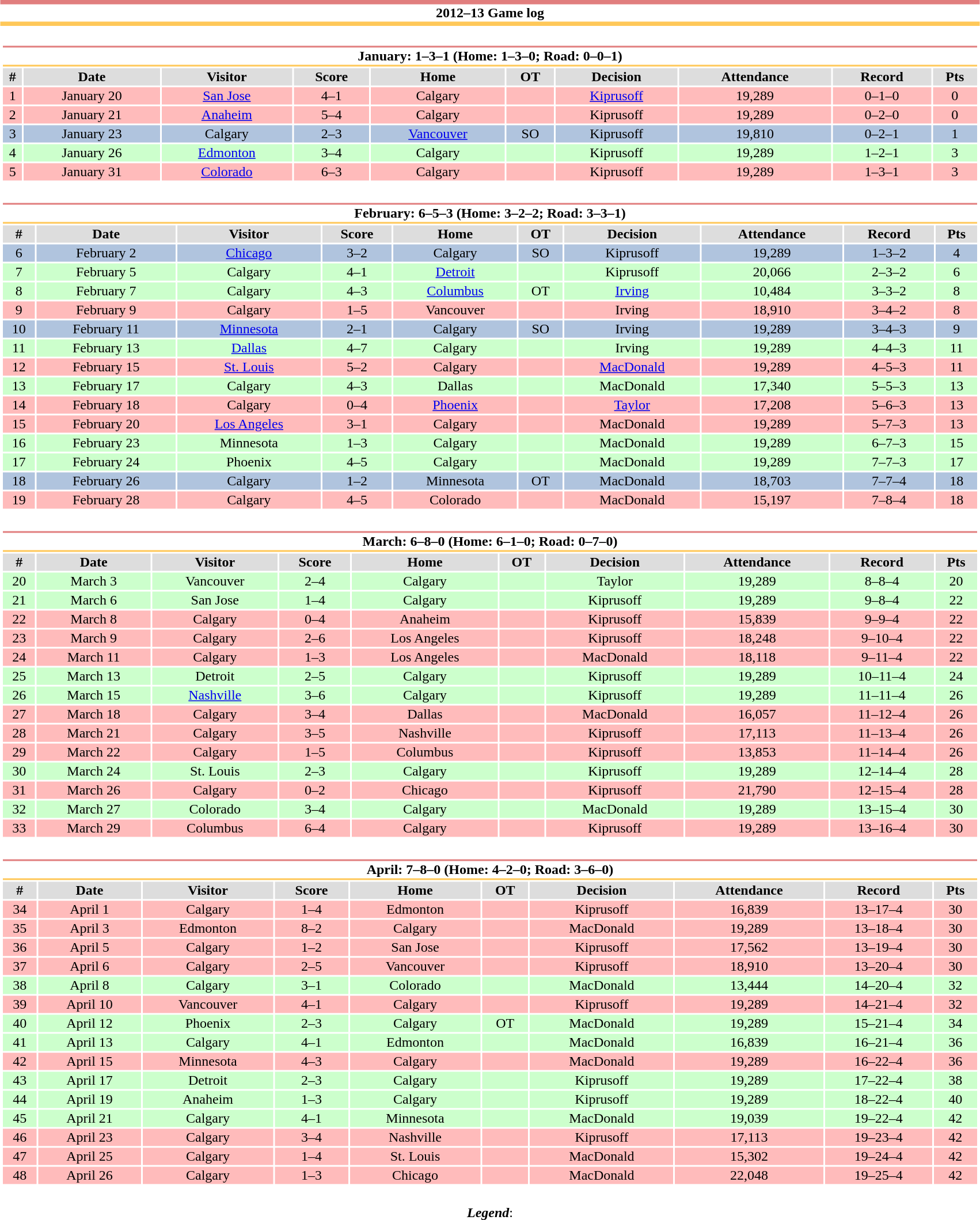<table class="toccolours"  style="width:90%; clear:both; margin:1.5em auto; text-align:center;">
<tr>
<th colspan=10 style="background:#FFFFFF;border-top:#e17e7e 5px solid;border-bottom:#FFC859 5px solid;">2012–13 Game log</th>
</tr>
<tr>
<td colspan=10><br><table class="toccolours collapsible collapsed"  style="width:100%; margin:auto;">
<tr>
<th colspan="10;" style="background:#FFFFFF;border-top:#e17e7e 2px solid;border-bottom:#FFC859 2px solid;">January: 1–3–1 (Home: 1–3–0; Road: 0–0–1)</th>
</tr>
<tr style="text-align:center; background:#ddd;">
<td><strong>#</strong></td>
<td><strong>Date</strong></td>
<td><strong>Visitor</strong></td>
<td><strong>Score</strong></td>
<td><strong>Home</strong></td>
<td><strong>OT</strong></td>
<td><strong>Decision</strong></td>
<td><strong>Attendance</strong></td>
<td><strong>Record</strong></td>
<td><strong>Pts</strong></td>
</tr>
<tr style="background:#fbb;">
<td>1</td>
<td>January 20</td>
<td><a href='#'>San Jose</a></td>
<td>4–1</td>
<td>Calgary</td>
<td></td>
<td><a href='#'>Kiprusoff</a></td>
<td>19,289</td>
<td>0–1–0</td>
<td>0</td>
</tr>
<tr style="background:#fbb;">
<td>2</td>
<td>January 21</td>
<td><a href='#'>Anaheim</a></td>
<td>5–4</td>
<td>Calgary</td>
<td></td>
<td>Kiprusoff</td>
<td>19,289</td>
<td>0–2–0</td>
<td>0</td>
</tr>
<tr style="background:#b0c4de;">
<td>3</td>
<td>January 23</td>
<td>Calgary</td>
<td>2–3</td>
<td><a href='#'>Vancouver</a></td>
<td>SO</td>
<td>Kiprusoff</td>
<td>19,810</td>
<td>0–2–1</td>
<td>1</td>
</tr>
<tr style="background:#cfc;">
<td>4</td>
<td>January 26</td>
<td><a href='#'>Edmonton</a></td>
<td>3–4</td>
<td>Calgary</td>
<td></td>
<td>Kiprusoff</td>
<td>19,289</td>
<td>1–2–1</td>
<td>3</td>
</tr>
<tr style="background:#fbb;">
<td>5</td>
<td>January 31</td>
<td><a href='#'>Colorado</a></td>
<td>6–3</td>
<td>Calgary</td>
<td></td>
<td>Kiprusoff</td>
<td>19,289</td>
<td>1–3–1</td>
<td>3</td>
</tr>
</table>
</td>
</tr>
<tr>
<td colspan=10><br><table class="toccolours collapsible collapsed"  style="width:100%; margin:auto;">
<tr>
<th colspan="10;" style="background:#FFFFFF;border-top:#e17e7e 2px solid;border-bottom:#FFC859 2px solid;">February: 6–5–3 (Home: 3–2–2; Road: 3–3–1)</th>
</tr>
<tr style="text-align:center; background:#ddd;">
<td><strong>#</strong></td>
<td><strong>Date</strong></td>
<td><strong>Visitor</strong></td>
<td><strong>Score</strong></td>
<td><strong>Home</strong></td>
<td><strong>OT</strong></td>
<td><strong>Decision</strong></td>
<td><strong>Attendance</strong></td>
<td><strong>Record</strong></td>
<td><strong>Pts</strong></td>
</tr>
<tr style="background:#b0c4de;">
<td>6</td>
<td>February 2</td>
<td><a href='#'>Chicago</a></td>
<td>3–2</td>
<td>Calgary</td>
<td>SO</td>
<td>Kiprusoff</td>
<td>19,289</td>
<td>1–3–2</td>
<td>4</td>
</tr>
<tr style="background:#cfc;">
<td>7</td>
<td>February 5</td>
<td>Calgary</td>
<td>4–1</td>
<td><a href='#'>Detroit</a></td>
<td></td>
<td>Kiprusoff</td>
<td>20,066</td>
<td>2–3–2</td>
<td>6</td>
</tr>
<tr style="background:#cfc;">
<td>8</td>
<td>February 7</td>
<td>Calgary</td>
<td>4–3</td>
<td><a href='#'>Columbus</a></td>
<td>OT</td>
<td><a href='#'>Irving</a></td>
<td>10,484</td>
<td>3–3–2</td>
<td>8</td>
</tr>
<tr style="background:#fbb;">
<td>9</td>
<td>February 9</td>
<td>Calgary</td>
<td>1–5</td>
<td>Vancouver</td>
<td></td>
<td>Irving</td>
<td>18,910</td>
<td>3–4–2</td>
<td>8</td>
</tr>
<tr style="background:#b0c4de;">
<td>10</td>
<td>February 11</td>
<td><a href='#'>Minnesota</a></td>
<td>2–1</td>
<td>Calgary</td>
<td>SO</td>
<td>Irving</td>
<td>19,289</td>
<td>3–4–3</td>
<td>9</td>
</tr>
<tr style="background:#cfc;">
<td>11</td>
<td>February 13</td>
<td><a href='#'>Dallas</a></td>
<td>4–7</td>
<td>Calgary</td>
<td></td>
<td>Irving</td>
<td>19,289</td>
<td>4–4–3</td>
<td>11</td>
</tr>
<tr style="background:#fbb;">
<td>12</td>
<td>February 15</td>
<td><a href='#'>St. Louis</a></td>
<td>5–2</td>
<td>Calgary</td>
<td></td>
<td><a href='#'>MacDonald</a></td>
<td>19,289</td>
<td>4–5–3</td>
<td>11</td>
</tr>
<tr style="background:#cfc;">
<td>13</td>
<td>February 17</td>
<td>Calgary</td>
<td>4–3</td>
<td>Dallas</td>
<td></td>
<td>MacDonald</td>
<td>17,340</td>
<td>5–5–3</td>
<td>13</td>
</tr>
<tr style="background:#fbb;">
<td>14</td>
<td>February 18</td>
<td>Calgary</td>
<td>0–4</td>
<td><a href='#'>Phoenix</a></td>
<td></td>
<td><a href='#'>Taylor</a></td>
<td>17,208</td>
<td>5–6–3</td>
<td>13</td>
</tr>
<tr style="background:#fbb;">
<td>15</td>
<td>February 20</td>
<td><a href='#'>Los Angeles</a></td>
<td>3–1</td>
<td>Calgary</td>
<td></td>
<td>MacDonald</td>
<td>19,289</td>
<td>5–7–3</td>
<td>13</td>
</tr>
<tr style="background:#cfc;">
<td>16</td>
<td>February 23</td>
<td>Minnesota</td>
<td>1–3</td>
<td>Calgary</td>
<td></td>
<td>MacDonald</td>
<td>19,289</td>
<td>6–7–3</td>
<td>15</td>
</tr>
<tr style="background:#cfc;">
<td>17</td>
<td>February 24</td>
<td>Phoenix</td>
<td>4–5</td>
<td>Calgary</td>
<td></td>
<td>MacDonald</td>
<td>19,289</td>
<td>7–7–3</td>
<td>17</td>
</tr>
<tr style="background:#b0c4de;">
<td>18</td>
<td>February 26</td>
<td>Calgary</td>
<td>1–2</td>
<td>Minnesota</td>
<td>OT</td>
<td>MacDonald</td>
<td>18,703</td>
<td>7–7–4</td>
<td>18</td>
</tr>
<tr style="background:#fbb;">
<td>19</td>
<td>February 28</td>
<td>Calgary</td>
<td>4–5</td>
<td>Colorado</td>
<td></td>
<td>MacDonald</td>
<td>15,197</td>
<td>7–8–4</td>
<td>18</td>
</tr>
</table>
</td>
</tr>
<tr>
<td colspan=10><br><table class="toccolours collapsible collapsed"  style="width:100%; margin:auto;">
<tr>
<th colspan="10;" style="background:#FFFFFF;border-top:#e17e7e 2px solid;border-bottom:#FFC859 2px solid;">March: 6–8–0 (Home: 6–1–0; Road: 0–7–0)</th>
</tr>
<tr style="text-align:center; background:#ddd;">
<td><strong>#</strong></td>
<td><strong>Date</strong></td>
<td><strong>Visitor</strong></td>
<td><strong>Score</strong></td>
<td><strong>Home</strong></td>
<td><strong>OT</strong></td>
<td><strong>Decision</strong></td>
<td><strong>Attendance</strong></td>
<td><strong>Record</strong></td>
<td><strong>Pts</strong></td>
</tr>
<tr style="background:#cfc;">
<td>20</td>
<td>March 3</td>
<td>Vancouver</td>
<td>2–4</td>
<td>Calgary</td>
<td></td>
<td>Taylor</td>
<td>19,289</td>
<td>8–8–4</td>
<td>20</td>
</tr>
<tr style="background:#cfc;">
<td>21</td>
<td>March 6</td>
<td>San Jose</td>
<td>1–4</td>
<td>Calgary</td>
<td></td>
<td>Kiprusoff</td>
<td>19,289</td>
<td>9–8–4</td>
<td>22</td>
</tr>
<tr style="background:#fbb;">
<td>22</td>
<td>March 8</td>
<td>Calgary</td>
<td>0–4</td>
<td>Anaheim</td>
<td></td>
<td>Kiprusoff</td>
<td>15,839</td>
<td>9–9–4</td>
<td>22</td>
</tr>
<tr style="background:#fbb;">
<td>23</td>
<td>March 9</td>
<td>Calgary</td>
<td>2–6</td>
<td>Los Angeles</td>
<td></td>
<td>Kiprusoff</td>
<td>18,248</td>
<td>9–10–4</td>
<td>22</td>
</tr>
<tr style="background:#fbb;">
<td>24</td>
<td>March 11</td>
<td>Calgary</td>
<td>1–3</td>
<td>Los Angeles</td>
<td></td>
<td>MacDonald</td>
<td>18,118</td>
<td>9–11–4</td>
<td>22</td>
</tr>
<tr style="background:#cfc;">
<td>25</td>
<td>March 13</td>
<td>Detroit</td>
<td>2–5</td>
<td>Calgary</td>
<td></td>
<td>Kiprusoff</td>
<td>19,289</td>
<td>10–11–4</td>
<td>24</td>
</tr>
<tr style="background:#cfc;">
<td>26</td>
<td>March 15</td>
<td><a href='#'>Nashville</a></td>
<td>3–6</td>
<td>Calgary</td>
<td></td>
<td>Kiprusoff</td>
<td>19,289</td>
<td>11–11–4</td>
<td>26</td>
</tr>
<tr style="background:#fbb;">
<td>27</td>
<td>March 18</td>
<td>Calgary</td>
<td>3–4</td>
<td>Dallas</td>
<td></td>
<td>MacDonald</td>
<td>16,057</td>
<td>11–12–4</td>
<td>26</td>
</tr>
<tr style="background:#fbb;">
<td>28</td>
<td>March 21</td>
<td>Calgary</td>
<td>3–5</td>
<td>Nashville</td>
<td></td>
<td>Kiprusoff</td>
<td>17,113</td>
<td>11–13–4</td>
<td>26</td>
</tr>
<tr style="background:#fbb;">
<td>29</td>
<td>March 22</td>
<td>Calgary</td>
<td>1–5</td>
<td>Columbus</td>
<td></td>
<td>Kiprusoff</td>
<td>13,853</td>
<td>11–14–4</td>
<td>26</td>
</tr>
<tr style="background:#cfc;">
<td>30</td>
<td>March 24</td>
<td>St. Louis</td>
<td>2–3</td>
<td>Calgary</td>
<td></td>
<td>Kiprusoff</td>
<td>19,289</td>
<td>12–14–4</td>
<td>28</td>
</tr>
<tr style="background:#fbb;">
<td>31</td>
<td>March 26</td>
<td>Calgary</td>
<td>0–2</td>
<td>Chicago</td>
<td></td>
<td>Kiprusoff</td>
<td>21,790</td>
<td>12–15–4</td>
<td>28</td>
</tr>
<tr style="background:#cfc;">
<td>32</td>
<td>March 27</td>
<td>Colorado</td>
<td>3–4</td>
<td>Calgary</td>
<td></td>
<td>MacDonald</td>
<td>19,289</td>
<td>13–15–4</td>
<td>30</td>
</tr>
<tr style="background:#fbb;">
<td>33</td>
<td>March 29</td>
<td>Columbus</td>
<td>6–4</td>
<td>Calgary</td>
<td></td>
<td>Kiprusoff</td>
<td>19,289</td>
<td>13–16–4</td>
<td>30</td>
</tr>
</table>
</td>
</tr>
<tr>
<td colspan=10><br><table class="toccolours collapsible collapsed"  style="width:100%; margin:auto;">
<tr>
<th colspan="10;" style="background:#FFFFFF;border-top:#e17e7e 2px solid;border-bottom:#FFC859 2px solid;">April: 7–8–0 (Home: 4–2–0; Road: 3–6–0)</th>
</tr>
<tr style="text-align:center; background:#ddd;">
<td><strong>#</strong></td>
<td><strong>Date</strong></td>
<td><strong>Visitor</strong></td>
<td><strong>Score</strong></td>
<td><strong>Home</strong></td>
<td><strong>OT</strong></td>
<td><strong>Decision</strong></td>
<td><strong>Attendance</strong></td>
<td><strong>Record</strong></td>
<td><strong>Pts</strong></td>
</tr>
<tr style="background:#fbb;">
<td>34</td>
<td>April 1</td>
<td>Calgary</td>
<td>1–4</td>
<td>Edmonton</td>
<td></td>
<td>Kiprusoff</td>
<td>16,839</td>
<td>13–17–4</td>
<td>30</td>
</tr>
<tr style="background:#fbb;">
<td>35</td>
<td>April 3</td>
<td>Edmonton</td>
<td>8–2</td>
<td>Calgary</td>
<td></td>
<td>MacDonald</td>
<td>19,289</td>
<td>13–18–4</td>
<td>30</td>
</tr>
<tr style="background:#fbb;">
<td>36</td>
<td>April 5</td>
<td>Calgary</td>
<td>1–2</td>
<td>San Jose</td>
<td></td>
<td>Kiprusoff</td>
<td>17,562</td>
<td>13–19–4</td>
<td>30</td>
</tr>
<tr style="background:#fbb;">
<td>37</td>
<td>April 6</td>
<td>Calgary</td>
<td>2–5</td>
<td>Vancouver</td>
<td></td>
<td>Kiprusoff</td>
<td>18,910</td>
<td>13–20–4</td>
<td>30</td>
</tr>
<tr style="background:#cfc;">
<td>38</td>
<td>April 8</td>
<td>Calgary</td>
<td>3–1</td>
<td>Colorado</td>
<td></td>
<td>MacDonald</td>
<td>13,444</td>
<td>14–20–4</td>
<td>32</td>
</tr>
<tr style="background:#fbb;">
<td>39</td>
<td>April 10</td>
<td>Vancouver</td>
<td>4–1</td>
<td>Calgary</td>
<td></td>
<td>Kiprusoff</td>
<td>19,289</td>
<td>14–21–4</td>
<td>32</td>
</tr>
<tr style="background:#cfc;">
<td>40</td>
<td>April 12</td>
<td>Phoenix</td>
<td>2–3</td>
<td>Calgary</td>
<td>OT</td>
<td>MacDonald</td>
<td>19,289</td>
<td>15–21–4</td>
<td>34</td>
</tr>
<tr style="background:#cfc;">
<td>41</td>
<td>April 13</td>
<td>Calgary</td>
<td>4–1</td>
<td>Edmonton</td>
<td></td>
<td>MacDonald</td>
<td>16,839</td>
<td>16–21–4</td>
<td>36</td>
</tr>
<tr style="background:#fbb;">
<td>42</td>
<td>April 15</td>
<td>Minnesota</td>
<td>4–3</td>
<td>Calgary</td>
<td></td>
<td>MacDonald</td>
<td>19,289</td>
<td>16–22–4</td>
<td>36</td>
</tr>
<tr style="background:#cfc;">
<td>43</td>
<td>April 17</td>
<td>Detroit</td>
<td>2–3</td>
<td>Calgary</td>
<td></td>
<td>Kiprusoff</td>
<td>19,289</td>
<td>17–22–4</td>
<td>38</td>
</tr>
<tr style="background:#cfc;">
<td>44</td>
<td>April 19</td>
<td>Anaheim</td>
<td>1–3</td>
<td>Calgary</td>
<td></td>
<td>Kiprusoff</td>
<td>19,289</td>
<td>18–22–4</td>
<td>40</td>
</tr>
<tr style="background:#cfc;">
<td>45</td>
<td>April 21</td>
<td>Calgary</td>
<td>4–1</td>
<td>Minnesota</td>
<td></td>
<td>MacDonald</td>
<td>19,039</td>
<td>19–22–4</td>
<td>42</td>
</tr>
<tr style="background:#fbb;">
<td>46</td>
<td>April 23</td>
<td>Calgary</td>
<td>3–4</td>
<td>Nashville</td>
<td></td>
<td>Kiprusoff</td>
<td>17,113</td>
<td>19–23–4</td>
<td>42</td>
</tr>
<tr style="background:#fbb;">
<td>47</td>
<td>April 25</td>
<td>Calgary</td>
<td>1–4</td>
<td>St. Louis</td>
<td></td>
<td>MacDonald</td>
<td>15,302</td>
<td>19–24–4</td>
<td>42</td>
</tr>
<tr style="background:#fbb;">
<td>48</td>
<td>April 26</td>
<td>Calgary</td>
<td>1–3</td>
<td>Chicago</td>
<td></td>
<td>MacDonald</td>
<td>22,048</td>
<td>19–25–4</td>
<td>42</td>
</tr>
</table>
</td>
</tr>
<tr>
<td colspan="11" style="text-align:center;"><br><strong><em>Legend</em></strong>:


</td>
</tr>
</table>
